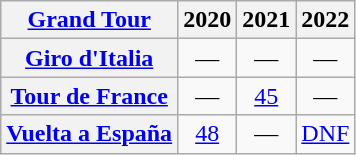<table class="wikitable plainrowheaders">
<tr>
<th scope="col"><a href='#'>Grand Tour</a></th>
<th scope="col">2020</th>
<th scope="col">2021</th>
<th scope="col">2022</th>
</tr>
<tr style="text-align:center;">
<th scope="row"> <a href='#'>Giro d'Italia</a></th>
<td>—</td>
<td>—</td>
<td>—</td>
</tr>
<tr style="text-align:center;">
<th scope="row"> <a href='#'>Tour de France</a></th>
<td>—</td>
<td><a href='#'>45</a></td>
<td>—</td>
</tr>
<tr style="text-align:center;">
<th scope="row"> <a href='#'>Vuelta a España</a></th>
<td><a href='#'>48</a></td>
<td>—</td>
<td><a href='#'>DNF</a></td>
</tr>
</table>
